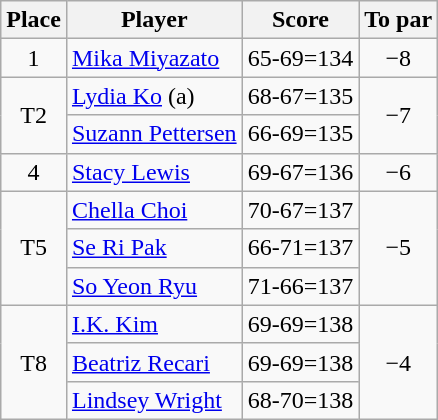<table class="wikitable">
<tr>
<th>Place</th>
<th>Player</th>
<th>Score</th>
<th>To par</th>
</tr>
<tr>
<td align=center>1</td>
<td> <a href='#'>Mika Miyazato</a></td>
<td>65-69=134</td>
<td align=center>−8</td>
</tr>
<tr>
<td align=center rowspan=2>T2</td>
<td> <a href='#'>Lydia Ko</a> (a)</td>
<td>68-67=135</td>
<td align=center rowspan=2>−7</td>
</tr>
<tr>
<td> <a href='#'>Suzann Pettersen</a></td>
<td>66-69=135</td>
</tr>
<tr>
<td align=center>4</td>
<td> <a href='#'>Stacy Lewis</a></td>
<td>69-67=136</td>
<td align=center>−6</td>
</tr>
<tr>
<td align=center rowspan=3>T5</td>
<td> <a href='#'>Chella Choi</a></td>
<td>70-67=137</td>
<td align=center rowspan=3>−5</td>
</tr>
<tr>
<td> <a href='#'>Se Ri Pak</a></td>
<td>66-71=137</td>
</tr>
<tr>
<td> <a href='#'>So Yeon Ryu</a></td>
<td>71-66=137</td>
</tr>
<tr>
<td align=center rowspan=3>T8</td>
<td> <a href='#'>I.K. Kim</a></td>
<td>69-69=138</td>
<td align=center rowspan=3>−4</td>
</tr>
<tr>
<td> <a href='#'>Beatriz Recari</a></td>
<td>69-69=138</td>
</tr>
<tr>
<td> <a href='#'>Lindsey Wright</a></td>
<td>68-70=138</td>
</tr>
</table>
